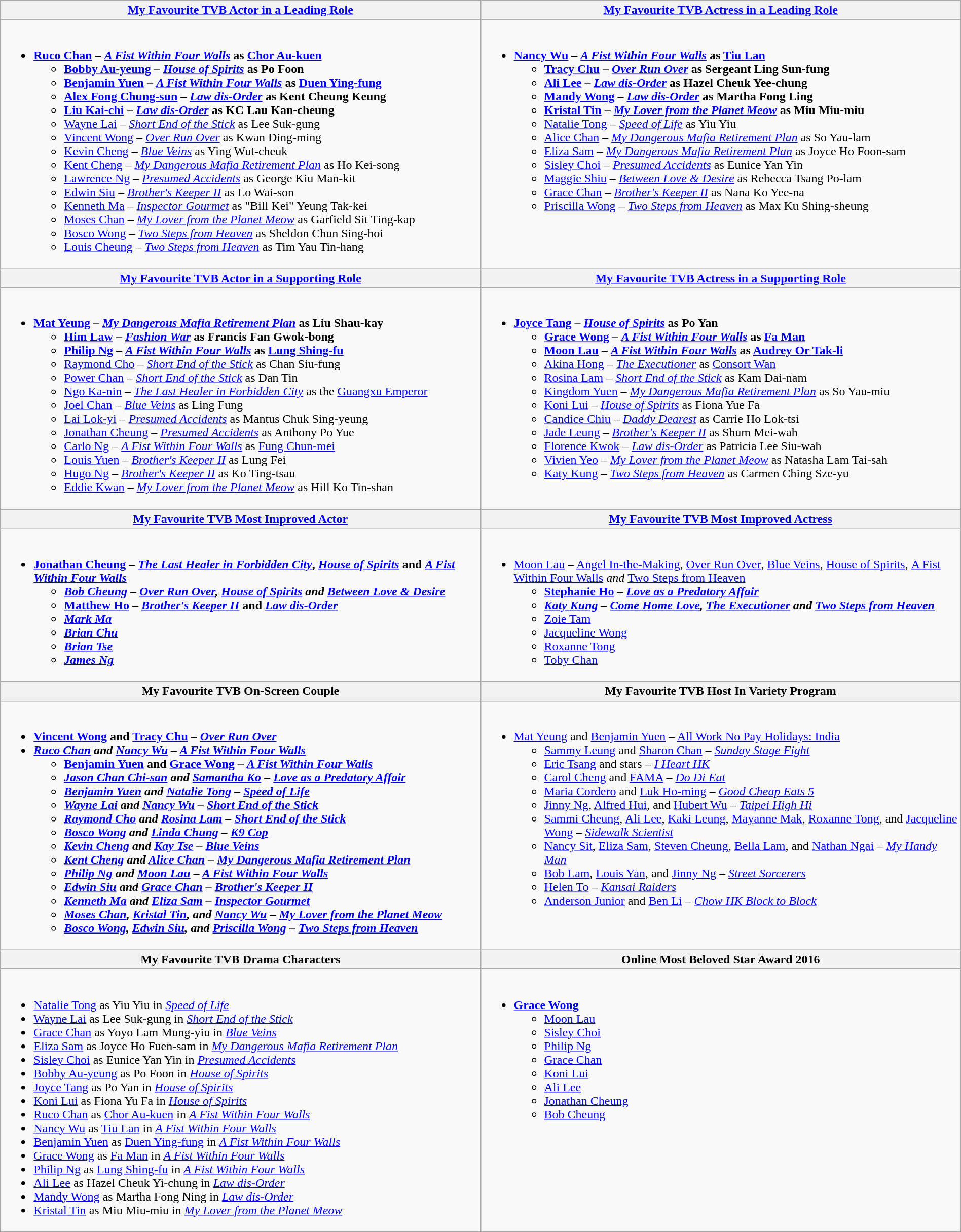<table class="wikitable" width="100%">
<tr>
<th width="50%"><a href='#'>My Favourite TVB Actor in a Leading Role</a></th>
<th width="50%"><a href='#'>My Favourite TVB Actress in a Leading Role</a></th>
</tr>
<tr>
<td valign="top"><br><ul><li><strong><a href='#'>Ruco Chan</a> – <em><a href='#'>A Fist Within Four Walls</a></em> as <a href='#'>Chor Au-kuen</a></strong><ul><li><strong><a href='#'>Bobby Au-yeung</a> – <em><a href='#'>House of Spirits</a></em> as Po Foon</strong></li><li><strong><a href='#'>Benjamin Yuen</a> – <em><a href='#'>A Fist Within Four Walls</a></em> as <a href='#'>Duen Ying-fung</a></strong></li><li><strong><a href='#'>Alex Fong Chung-sun</a> – <em><a href='#'>Law dis-Order</a></em> as Kent Cheung Keung</strong></li><li><strong><a href='#'>Liu Kai-chi</a> – <em><a href='#'>Law dis-Order</a></em> as KC Lau Kan-cheung</strong></li><li><a href='#'>Wayne Lai</a> – <em><a href='#'>Short End of the Stick</a></em> as Lee Suk-gung</li><li><a href='#'>Vincent Wong</a> – <em><a href='#'>Over Run Over</a></em> as Kwan Ding-ming</li><li><a href='#'>Kevin Cheng</a> – <em><a href='#'>Blue Veins</a></em> as Ying Wut-cheuk</li><li><a href='#'>Kent Cheng</a> – <em><a href='#'>My Dangerous Mafia Retirement Plan</a></em> as Ho Kei-song</li><li><a href='#'>Lawrence Ng</a> – <em><a href='#'>Presumed Accidents</a></em> as George Kiu Man-kit</li><li><a href='#'>Edwin Siu</a> – <em><a href='#'>Brother's Keeper II</a></em> as Lo Wai-son</li><li><a href='#'>Kenneth Ma</a> – <em><a href='#'>Inspector Gourmet</a></em> as "Bill Kei" Yeung Tak-kei</li><li><a href='#'>Moses Chan</a> – <em><a href='#'>My Lover from the Planet Meow</a></em> as Garfield Sit Ting-kap</li><li><a href='#'>Bosco Wong</a> – <em><a href='#'>Two Steps from Heaven</a></em> as Sheldon Chun Sing-hoi</li><li><a href='#'>Louis Cheung</a> – <em><a href='#'>Two Steps from Heaven</a></em> as Tim Yau Tin-hang</li></ul></li></ul></td>
<td valign="top"><br><ul><li><strong><a href='#'>Nancy Wu</a> – <em><a href='#'>A Fist Within Four Walls</a></em> as <a href='#'>Tiu Lan</a></strong><ul><li><strong><a href='#'>Tracy Chu</a> – <em><a href='#'>Over Run Over</a></em> as Sergeant Ling Sun-fung</strong></li><li><strong><a href='#'>Ali Lee</a> – <em><a href='#'>Law dis-Order</a></em> as Hazel Cheuk Yee-chung</strong></li><li><strong><a href='#'>Mandy Wong</a> – <em><a href='#'>Law dis-Order</a></em> as Martha Fong Ling</strong></li><li><strong><a href='#'>Kristal Tin</a> – <em><a href='#'>My Lover from the Planet Meow</a></em> as Miu Miu-miu</strong></li><li><a href='#'>Natalie Tong</a> – <em><a href='#'>Speed of Life</a></em> as Yiu Yiu</li><li><a href='#'>Alice Chan</a> – <em><a href='#'>My Dangerous Mafia Retirement Plan</a></em> as So Yau-lam</li><li><a href='#'>Eliza Sam</a> – <em><a href='#'>My Dangerous Mafia Retirement Plan</a></em> as Joyce Ho Foon-sam</li><li><a href='#'>Sisley Choi</a> – <em><a href='#'>Presumed Accidents</a></em> as Eunice Yan Yin</li><li><a href='#'>Maggie Shiu</a> – <em><a href='#'>Between Love & Desire</a></em> as Rebecca Tsang Po-lam</li><li><a href='#'>Grace Chan</a> – <em><a href='#'>Brother's Keeper II</a></em> as Nana Ko Yee-na</li><li><a href='#'>Priscilla Wong</a> – <em><a href='#'>Two Steps from Heaven</a></em> as Max Ku Shing-sheung</li></ul></li></ul></td>
</tr>
<tr |>
<th width="50%"><a href='#'>My Favourite TVB Actor in a Supporting Role</a></th>
<th width="50%"><a href='#'>My Favourite TVB Actress in a Supporting Role</a></th>
</tr>
<tr>
<td valign="top"><br><ul><li><strong><a href='#'>Mat Yeung</a> – <em><a href='#'>My Dangerous Mafia Retirement Plan</a></em> as Liu Shau-kay</strong><ul><li><strong><a href='#'>Him Law</a> – <em><a href='#'>Fashion War</a></em> as Francis Fan Gwok-bong</strong></li><li><strong><a href='#'>Philip Ng</a> – <em><a href='#'>A Fist Within Four Walls</a></em> as <a href='#'>Lung Shing-fu</a></strong></li><li><a href='#'>Raymond Cho</a> – <em><a href='#'>Short End of the Stick</a></em> as Chan Siu-fung</li><li><a href='#'>Power Chan</a> – <em><a href='#'>Short End of the Stick</a></em> as Dan Tin</li><li><a href='#'>Ngo Ka-nin</a> – <em><a href='#'>The Last Healer in Forbidden City</a></em> as the <a href='#'>Guangxu Emperor</a></li><li><a href='#'>Joel Chan</a> – <em><a href='#'>Blue Veins</a></em> as Ling Fung</li><li><a href='#'>Lai Lok-yi</a> – <em><a href='#'>Presumed Accidents</a></em> as Mantus Chuk Sing-yeung</li><li><a href='#'>Jonathan Cheung</a> – <em><a href='#'>Presumed Accidents</a></em> as Anthony Po Yue</li><li><a href='#'>Carlo Ng</a> – <em><a href='#'>A Fist Within Four Walls</a></em> as <a href='#'>Fung Chun-mei</a></li><li><a href='#'>Louis Yuen</a> – <em><a href='#'>Brother's Keeper II</a></em> as Lung Fei</li><li><a href='#'>Hugo Ng</a> – <em><a href='#'>Brother's Keeper II</a></em> as Ko Ting-tsau</li><li><a href='#'>Eddie Kwan</a> – <em><a href='#'>My Lover from the Planet Meow</a></em> as Hill Ko Tin-shan</li></ul></li></ul></td>
<td valign="top"><br><ul><li><strong><a href='#'>Joyce Tang</a> – <em><a href='#'>House of Spirits</a></em> as Po Yan</strong><ul><li><strong><a href='#'>Grace Wong</a> – <em><a href='#'>A Fist Within Four Walls</a></em> as <a href='#'>Fa Man</a></strong></li><li><strong><a href='#'>Moon Lau</a> – <em><a href='#'>A Fist Within Four Walls</a></em> as <a href='#'>Audrey Or Tak-li</a></strong></li><li><a href='#'>Akina Hong</a> – <em><a href='#'>The Executioner</a></em> as <a href='#'>Consort Wan</a></li><li><a href='#'>Rosina Lam</a> – <em><a href='#'>Short End of the Stick</a></em> as Kam Dai-nam</li><li><a href='#'>Kingdom Yuen</a> – <em><a href='#'>My Dangerous Mafia Retirement Plan</a></em> as So Yau-miu</li><li><a href='#'>Koni Lui</a> – <em><a href='#'>House of Spirits</a></em> as Fiona Yue Fa</li><li><a href='#'>Candice Chiu</a> – <em><a href='#'>Daddy Dearest</a></em> as Carrie Ho Lok-tsi</li><li><a href='#'>Jade Leung</a> – <em><a href='#'>Brother's Keeper II</a></em> as Shum Mei-wah</li><li><a href='#'>Florence Kwok</a> – <em><a href='#'>Law dis-Order</a></em> as Patricia Lee Siu-wah</li><li><a href='#'>Vivien Yeo</a> – <em><a href='#'>My Lover from the Planet Meow</a></em> as Natasha Lam Tai-sah</li><li><a href='#'>Katy Kung</a> – <em><a href='#'>Two Steps from Heaven</a></em> as Carmen Ching Sze-yu</li></ul></li></ul></td>
</tr>
<tr>
<th width="50%"><a href='#'>My Favourite TVB Most Improved Actor</a></th>
<th width="50%"><a href='#'>My Favourite TVB Most Improved Actress</a></th>
</tr>
<tr>
<td valign="top"><br><ul><li><strong><a href='#'>Jonathan Cheung</a> – <em><a href='#'>The Last Healer in Forbidden City</a></em>, <em><a href='#'>House of Spirits</a></em> and <em><a href='#'>A Fist Within Four Walls</a><strong><em><ul><li></strong><a href='#'>Bob Cheung</a> – </em><a href='#'>Over Run Over</a><em>, </em><a href='#'>House of Spirits</a><em> and </em><a href='#'>Between Love & Desire</a></em></strong></li><li><strong><a href='#'>Matthew Ho</a> – <em><a href='#'>Brother's Keeper II</a></em> and <em><a href='#'>Law dis-Order</a><strong><em></li><li><a href='#'>Mark Ma</a></li><li><a href='#'>Brian Chu</a></li><li><a href='#'>Brian Tse</a></li><li><a href='#'>James Ng</a></li></ul></li></ul></td>
<td valign="top"><br><ul><li></strong><a href='#'>Moon Lau</a> – </em><a href='#'>Angel In-the-Making</a><em>, </em><a href='#'>Over Run Over</a><em>, </em><a href='#'>Blue Veins</a><em>, </em><a href='#'>House of Spirits</a><em>, </em><a href='#'>A Fist Within Four Walls</a><em> and </em><a href='#'>Two Steps from Heaven</a></em></strong><ul><li><strong><a href='#'>Stephanie Ho</a> – <em><a href='#'>Love as a Predatory Affair</a><strong><em></li><li></strong><a href='#'>Katy Kung</a> – </em><a href='#'>Come Home Love</a><em>, </em><a href='#'>The Executioner</a><em> and </em><a href='#'>Two Steps from Heaven</a></em></strong></li><li><a href='#'>Zoie Tam</a></li><li><a href='#'>Jacqueline Wong</a></li><li><a href='#'>Roxanne Tong</a></li><li><a href='#'>Toby Chan</a></li></ul></li></ul></td>
</tr>
<tr>
<th width="50%">My Favourite TVB On-Screen Couple</th>
<th width="50%">My Favourite TVB Host In Variety Program</th>
</tr>
<tr>
<td valign="top"><br><ul><li><strong><a href='#'>Vincent Wong</a> and <a href='#'>Tracy Chu</a> – <em><a href='#'>Over Run Over</a><strong><em></li><li></strong><a href='#'>Ruco Chan</a> and <a href='#'>Nancy Wu</a> – </em><a href='#'>A Fist Within Four Walls</a></em></strong><ul><li><strong><a href='#'>Benjamin Yuen</a> and <a href='#'>Grace Wong</a> – <em><a href='#'>A Fist Within Four Walls</a><strong><em></li><li><a href='#'>Jason Chan Chi-san</a> and <a href='#'>Samantha Ko</a> – </em><a href='#'>Love as a Predatory Affair</a><em></li><li><a href='#'>Benjamin Yuen</a> and <a href='#'>Natalie Tong</a> – </em><a href='#'>Speed of Life</a><em></li><li><a href='#'>Wayne Lai</a> and <a href='#'>Nancy Wu</a> – </em><a href='#'>Short End of the Stick</a><em></li><li><a href='#'>Raymond Cho</a> and <a href='#'>Rosina Lam</a> – </em><a href='#'>Short End of the Stick</a><em></li><li><a href='#'>Bosco Wong</a> and <a href='#'>Linda Chung</a> – </em><a href='#'>K9 Cop</a><em></li><li><a href='#'>Kevin Cheng</a> and <a href='#'>Kay Tse</a> – </em><a href='#'>Blue Veins</a><em></li><li><a href='#'>Kent Cheng</a> and <a href='#'>Alice Chan</a> – </em><a href='#'>My Dangerous Mafia Retirement Plan</a><em></li><li><a href='#'>Philip Ng</a> and <a href='#'>Moon Lau</a> – </em><a href='#'>A Fist Within Four Walls</a><em></li><li><a href='#'>Edwin Siu</a> and <a href='#'>Grace Chan</a> – </em><a href='#'>Brother's Keeper II</a><em></li><li><a href='#'>Kenneth Ma</a> and <a href='#'>Eliza Sam</a> – </em><a href='#'>Inspector Gourmet</a><em></li><li><a href='#'>Moses Chan</a>, <a href='#'>Kristal Tin</a>, and <a href='#'>Nancy Wu</a> – </em><a href='#'>My Lover from the Planet Meow</a><em></li><li><a href='#'>Bosco Wong</a>, <a href='#'>Edwin Siu</a>, and <a href='#'>Priscilla Wong</a> – </em><a href='#'>Two Steps from Heaven</a><em></li></ul></li></ul></td>
<td valign="top"><br><ul><li></strong><a href='#'>Mat Yeung</a> and <a href='#'>Benjamin Yuen</a> – </em><a href='#'>All Work No Pay Holidays: India</a></em></strong><ul><li><a href='#'>Sammy Leung</a> and <a href='#'>Sharon Chan</a> – <em><a href='#'>Sunday Stage Fight</a></em></li><li><a href='#'>Eric Tsang</a> and stars – <em><a href='#'>I Heart HK</a></em></li><li><a href='#'>Carol Cheng</a> and <a href='#'>FAMA</a> – <em><a href='#'>Do Di Eat</a></em></li><li><a href='#'>Maria Cordero</a> and <a href='#'>Luk Ho-ming</a> – <em><a href='#'>Good Cheap Eats 5</a></em></li><li><a href='#'>Jinny Ng</a>, <a href='#'>Alfred Hui</a>, and <a href='#'>Hubert Wu</a> – <em><a href='#'>Taipei High Hi</a></em></li><li><a href='#'>Sammi Cheung</a>, <a href='#'>Ali Lee</a>, <a href='#'>Kaki Leung</a>, <a href='#'>Mayanne Mak</a>, <a href='#'>Roxanne Tong</a>, and <a href='#'>Jacqueline Wong</a> – <em><a href='#'>Sidewalk Scientist</a></em></li><li><a href='#'>Nancy Sit</a>, <a href='#'>Eliza Sam</a>, <a href='#'>Steven Cheung</a>, <a href='#'>Bella Lam</a>, and <a href='#'>Nathan Ngai</a> – <em><a href='#'>My Handy Man</a></em></li><li><a href='#'>Bob Lam</a>, <a href='#'>Louis Yan</a>, and <a href='#'>Jinny Ng</a> – <em><a href='#'>Street Sorcerers</a></em></li><li><a href='#'>Helen To</a> – <em><a href='#'>Kansai Raiders</a></em></li><li><a href='#'>Anderson Junior</a> and <a href='#'>Ben Li</a> – <em><a href='#'>Chow HK Block to Block</a></em></li></ul></li></ul></td>
</tr>
<tr>
<th width="50%">My Favourite TVB Drama Characters</th>
<th width="50%">Online Most Beloved Star Award 2016</th>
</tr>
<tr>
<td valign="top"><br><ul><li><a href='#'>Natalie Tong</a> as Yiu Yiu in <em><a href='#'>Speed of Life</a></em></li><li><a href='#'>Wayne Lai</a> as Lee Suk-gung in <em><a href='#'>Short End of the Stick</a></em></li><li><a href='#'>Grace Chan</a> as Yoyo Lam Mung-yiu in <em><a href='#'>Blue Veins</a></em></li><li><a href='#'>Eliza Sam</a> as Joyce Ho Fuen-sam in <em><a href='#'>My Dangerous Mafia Retirement Plan</a></em></li><li><a href='#'>Sisley Choi</a> as Eunice Yan Yin in <em><a href='#'>Presumed Accidents</a></em></li><li><a href='#'>Bobby Au-yeung</a> as Po Foon in <em><a href='#'>House of Spirits</a></em></li><li><a href='#'>Joyce Tang</a> as Po Yan in <em><a href='#'>House of Spirits</a></em></li><li><a href='#'>Koni Lui</a> as Fiona Yu Fa in <em><a href='#'>House of Spirits</a></em></li><li><a href='#'>Ruco Chan</a> as <a href='#'>Chor Au-kuen</a> in <em><a href='#'>A Fist Within Four Walls</a></em></li><li><a href='#'>Nancy Wu</a> as <a href='#'>Tiu Lan</a> in <em><a href='#'>A Fist Within Four Walls</a></em></li><li><a href='#'>Benjamin Yuen</a> as <a href='#'>Duen Ying-fung</a> in <em><a href='#'>A Fist Within Four Walls</a></em></li><li><a href='#'>Grace Wong</a> as <a href='#'>Fa Man</a> in <em><a href='#'>A Fist Within Four Walls</a></em></li><li><a href='#'>Philip Ng</a> as <a href='#'>Lung Shing-fu</a> in <em><a href='#'>A Fist Within Four Walls</a></em></li><li><a href='#'>Ali Lee</a> as Hazel Cheuk Yi-chung in <em><a href='#'>Law dis-Order</a></em></li><li><a href='#'>Mandy Wong</a> as Martha Fong Ning in <em><a href='#'>Law dis-Order</a></em></li><li><a href='#'>Kristal Tin</a> as Miu Miu-miu in <em><a href='#'>My Lover from the Planet Meow</a></em></li></ul></td>
<td valign="top"><br><ul><li><strong><a href='#'>Grace Wong</a></strong><ul><li><a href='#'>Moon Lau</a></li><li><a href='#'>Sisley Choi</a></li><li><a href='#'>Philip Ng</a></li><li><a href='#'>Grace Chan</a></li><li><a href='#'>Koni Lui</a></li><li><a href='#'>Ali Lee</a></li><li><a href='#'>Jonathan Cheung</a></li><li><a href='#'>Bob Cheung</a></li></ul></li></ul></td>
</tr>
</table>
